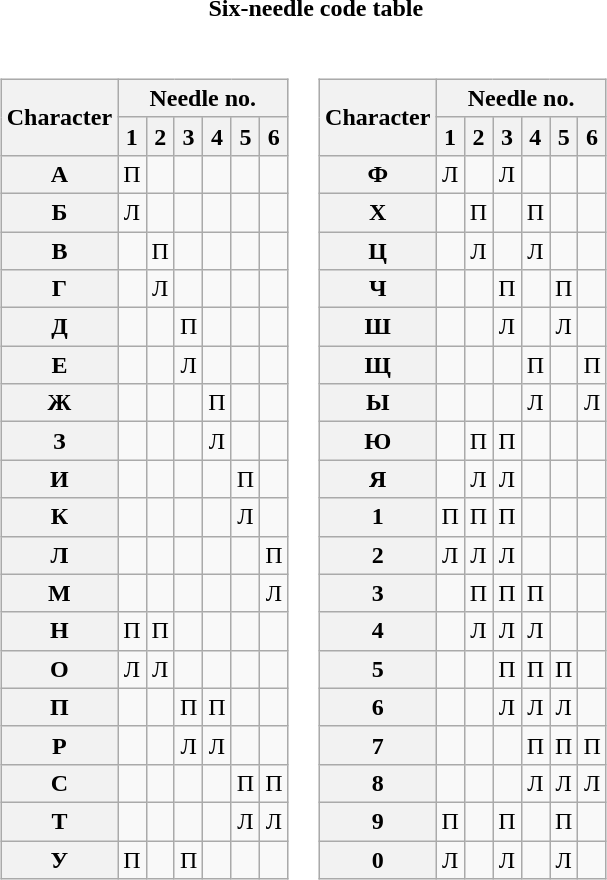<table>
<tr>
<th style="text-align: center;" colspan=2>Six-needle code table</th>
</tr>
<tr>
<td><br><table class=wikitable style="text-align: center;">
<tr>
<th rowspan=2>Character</th>
<th colspan=6>Needle no.</th>
</tr>
<tr>
<th>1</th>
<th>2</th>
<th>3</th>
<th>4</th>
<th>5</th>
<th>6</th>
</tr>
<tr>
<th>А</th>
<td>П</td>
<td></td>
<td></td>
<td></td>
<td></td>
<td></td>
</tr>
<tr>
<th>Б</th>
<td>Л</td>
<td></td>
<td></td>
<td></td>
<td></td>
<td></td>
</tr>
<tr>
<th>В</th>
<td></td>
<td>П</td>
<td></td>
<td></td>
<td></td>
<td></td>
</tr>
<tr>
<th>Г</th>
<td></td>
<td>Л</td>
<td></td>
<td></td>
<td></td>
<td></td>
</tr>
<tr>
<th>Д</th>
<td></td>
<td></td>
<td>П</td>
<td></td>
<td></td>
<td></td>
</tr>
<tr>
<th>Е</th>
<td></td>
<td></td>
<td>Л</td>
<td></td>
<td></td>
<td></td>
</tr>
<tr>
<th>Ж</th>
<td></td>
<td></td>
<td></td>
<td>П</td>
<td></td>
<td></td>
</tr>
<tr>
<th>З</th>
<td></td>
<td></td>
<td></td>
<td>Л</td>
<td></td>
<td></td>
</tr>
<tr>
<th>И</th>
<td></td>
<td></td>
<td></td>
<td></td>
<td>П</td>
<td></td>
</tr>
<tr>
<th>К</th>
<td></td>
<td></td>
<td></td>
<td></td>
<td>Л</td>
<td></td>
</tr>
<tr>
<th>Л</th>
<td></td>
<td></td>
<td></td>
<td></td>
<td></td>
<td>П</td>
</tr>
<tr>
<th>М</th>
<td></td>
<td></td>
<td></td>
<td></td>
<td></td>
<td>Л</td>
</tr>
<tr>
<th>Н</th>
<td>П</td>
<td>П</td>
<td></td>
<td></td>
<td></td>
<td></td>
</tr>
<tr>
<th>О</th>
<td>Л</td>
<td>Л</td>
<td></td>
<td></td>
<td></td>
<td></td>
</tr>
<tr>
<th>П</th>
<td></td>
<td></td>
<td>П</td>
<td>П</td>
<td></td>
<td></td>
</tr>
<tr>
<th>Р</th>
<td></td>
<td></td>
<td>Л</td>
<td>Л</td>
<td></td>
<td></td>
</tr>
<tr>
<th>С</th>
<td></td>
<td></td>
<td></td>
<td></td>
<td>П</td>
<td>П</td>
</tr>
<tr>
<th>Т</th>
<td></td>
<td></td>
<td></td>
<td></td>
<td>Л</td>
<td>Л</td>
</tr>
<tr>
<th>У</th>
<td>П</td>
<td></td>
<td>П</td>
<td></td>
<td></td>
<td></td>
</tr>
</table>
</td>
<td><br><table class=wikitable style="text-align: center;">
<tr>
<th rowspan=2>Character</th>
<th colspan=6>Needle no.</th>
</tr>
<tr>
<th>1</th>
<th>2</th>
<th>3</th>
<th>4</th>
<th>5</th>
<th>6</th>
</tr>
<tr>
<th>Ф</th>
<td>Л</td>
<td></td>
<td>Л</td>
<td></td>
<td></td>
<td></td>
</tr>
<tr>
<th>Х</th>
<td></td>
<td>П</td>
<td></td>
<td>П</td>
<td></td>
<td></td>
</tr>
<tr>
<th>Ц</th>
<td></td>
<td>Л</td>
<td></td>
<td>Л</td>
<td></td>
<td></td>
</tr>
<tr>
<th>Ч</th>
<td></td>
<td></td>
<td>П</td>
<td></td>
<td>П</td>
<td></td>
</tr>
<tr>
<th>Ш</th>
<td></td>
<td></td>
<td>Л</td>
<td></td>
<td>Л</td>
<td></td>
</tr>
<tr>
<th>Щ</th>
<td></td>
<td></td>
<td></td>
<td>П</td>
<td></td>
<td>П</td>
</tr>
<tr>
<th>Ы</th>
<td></td>
<td></td>
<td></td>
<td>Л</td>
<td></td>
<td>Л</td>
</tr>
<tr>
<th>Ю</th>
<td></td>
<td>П</td>
<td>П</td>
<td></td>
<td></td>
<td></td>
</tr>
<tr>
<th>Я</th>
<td></td>
<td>Л</td>
<td>Л</td>
<td></td>
<td></td>
<td></td>
</tr>
<tr>
<th>1</th>
<td>П</td>
<td>П</td>
<td>П</td>
<td></td>
<td></td>
<td></td>
</tr>
<tr>
<th>2</th>
<td>Л</td>
<td>Л</td>
<td>Л</td>
<td></td>
<td></td>
<td></td>
</tr>
<tr>
<th>3</th>
<td></td>
<td>П</td>
<td>П</td>
<td>П</td>
<td></td>
<td></td>
</tr>
<tr>
<th>4</th>
<td></td>
<td>Л</td>
<td>Л</td>
<td>Л</td>
<td></td>
<td></td>
</tr>
<tr>
<th>5</th>
<td></td>
<td></td>
<td>П</td>
<td>П</td>
<td>П</td>
<td></td>
</tr>
<tr>
<th>6</th>
<td></td>
<td></td>
<td>Л</td>
<td>Л</td>
<td>Л</td>
<td></td>
</tr>
<tr>
<th>7</th>
<td></td>
<td></td>
<td></td>
<td>П</td>
<td>П</td>
<td>П</td>
</tr>
<tr>
<th>8</th>
<td></td>
<td></td>
<td></td>
<td>Л</td>
<td>Л</td>
<td>Л</td>
</tr>
<tr>
<th>9</th>
<td>П</td>
<td></td>
<td>П</td>
<td></td>
<td>П</td>
<td></td>
</tr>
<tr>
<th>0</th>
<td>Л</td>
<td></td>
<td>Л</td>
<td></td>
<td>Л</td>
<td></td>
</tr>
</table>
</td>
</tr>
</table>
